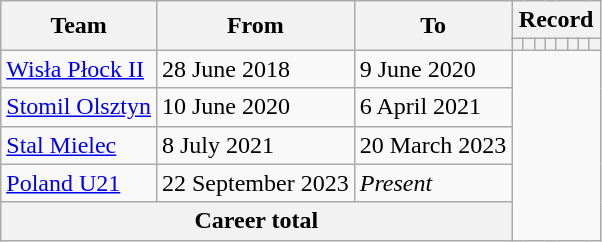<table class="wikitable" style="text-align: center">
<tr>
<th rowspan="2">Team</th>
<th rowspan="2">From</th>
<th rowspan="2">To</th>
<th colspan="8">Record</th>
</tr>
<tr>
<th></th>
<th></th>
<th></th>
<th></th>
<th></th>
<th></th>
<th></th>
<th></th>
</tr>
<tr>
<td align=left><a href='#'>Wisła Płock II</a></td>
<td align=left>28 June 2018</td>
<td align=left>9 June 2020<br></td>
</tr>
<tr>
<td align=left><a href='#'>Stomil Olsztyn</a></td>
<td align=left>10 June 2020</td>
<td align=left>6 April 2021<br></td>
</tr>
<tr>
<td align=left><a href='#'>Stal Mielec</a></td>
<td align=left>8 July 2021</td>
<td align=left>20 March 2023<br></td>
</tr>
<tr>
<td align=left><a href='#'>Poland U21</a></td>
<td align=left>22 September 2023</td>
<td align=left><em>Present</em><br></td>
</tr>
<tr>
<th colspan="3">Career total<br></th>
</tr>
</table>
